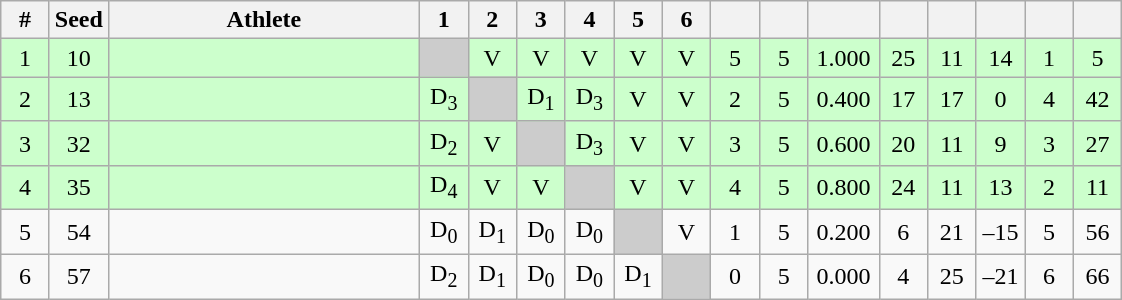<table class="wikitable" style="text-align:center">
<tr>
<th width="25">#</th>
<th width="25">Seed</th>
<th width="200">Athlete</th>
<th width="25">1</th>
<th width="25">2</th>
<th width="25">3</th>
<th width="25">4</th>
<th width="25">5</th>
<th width="25">6</th>
<th width="25"></th>
<th width="25"></th>
<th width="40"></th>
<th width="25"></th>
<th width="25"></th>
<th width="25"></th>
<th width="25"></th>
<th width="25"></th>
</tr>
<tr bgcolor="#ccffcc">
<td>1</td>
<td>10</td>
<td align=left></td>
<td bgcolor="#cccccc"></td>
<td>V</td>
<td>V</td>
<td>V</td>
<td>V</td>
<td>V</td>
<td>5</td>
<td>5</td>
<td>1.000</td>
<td>25</td>
<td>11</td>
<td>14</td>
<td>1</td>
<td>5</td>
</tr>
<tr bgcolor="#ccffcc">
<td>2</td>
<td>13</td>
<td align=left></td>
<td>D<sub>3</sub></td>
<td bgcolor="#cccccc"></td>
<td>D<sub>1</sub></td>
<td>D<sub>3</sub></td>
<td>V</td>
<td>V</td>
<td>2</td>
<td>5</td>
<td>0.400</td>
<td>17</td>
<td>17</td>
<td>0</td>
<td>4</td>
<td>42</td>
</tr>
<tr bgcolor="#ccffcc">
<td>3</td>
<td>32</td>
<td align=left></td>
<td>D<sub>2</sub></td>
<td>V</td>
<td bgcolor="#cccccc"></td>
<td>D<sub>3</sub></td>
<td>V</td>
<td>V</td>
<td>3</td>
<td>5</td>
<td>0.600</td>
<td>20</td>
<td>11</td>
<td>9</td>
<td>3</td>
<td>27</td>
</tr>
<tr bgcolor="#ccffcc">
<td>4</td>
<td>35</td>
<td align=left></td>
<td>D<sub>4</sub></td>
<td>V</td>
<td>V</td>
<td bgcolor="#cccccc"></td>
<td>V</td>
<td>V</td>
<td>4</td>
<td>5</td>
<td>0.800</td>
<td>24</td>
<td>11</td>
<td>13</td>
<td>2</td>
<td>11</td>
</tr>
<tr>
<td>5</td>
<td>54</td>
<td align=left></td>
<td>D<sub>0</sub></td>
<td>D<sub>1</sub></td>
<td>D<sub>0</sub></td>
<td>D<sub>0</sub></td>
<td bgcolor="#cccccc"></td>
<td>V</td>
<td>1</td>
<td>5</td>
<td>0.200</td>
<td>6</td>
<td>21</td>
<td>–15</td>
<td>5</td>
<td>56</td>
</tr>
<tr>
<td>6</td>
<td>57</td>
<td align=left></td>
<td>D<sub>2</sub></td>
<td>D<sub>1</sub></td>
<td>D<sub>0</sub></td>
<td>D<sub>0</sub></td>
<td>D<sub>1</sub></td>
<td bgcolor="#cccccc"></td>
<td>0</td>
<td>5</td>
<td>0.000</td>
<td>4</td>
<td>25</td>
<td>–21</td>
<td>6</td>
<td>66</td>
</tr>
</table>
